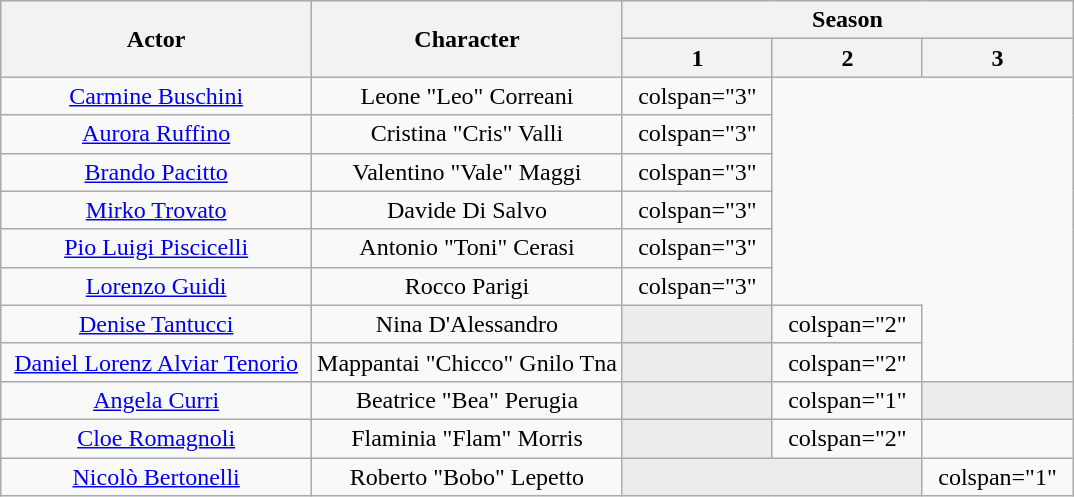<table class="wikitable plainrowheaders" style="text-align:center">
<tr>
<th rowspan="2" style="width:29%;" scope="col">Actor</th>
<th rowspan="2" style="width:29%;" scope="col">Character</th>
<th colspan="8">Season</th>
</tr>
<tr>
<th style="width:14%;" scope="col">1</th>
<th style="width:14%;" scope="col">2</th>
<th style="width:14%;" scope="col">3</th>
</tr>
<tr>
<td><a href='#'>Carmine Buschini</a></td>
<td>Leone "Leo" Correani</td>
<td>colspan="3" </td>
</tr>
<tr>
<td><a href='#'>Aurora Ruffino</a></td>
<td>Cristina "Cris" Valli</td>
<td>colspan="3" </td>
</tr>
<tr>
<td><a href='#'>Brando Pacitto</a></td>
<td>Valentino "Vale" Maggi</td>
<td>colspan="3" </td>
</tr>
<tr>
<td><a href='#'>Mirko Trovato</a></td>
<td>Davide Di Salvo</td>
<td>colspan="3" </td>
</tr>
<tr>
<td><a href='#'>Pio Luigi Piscicelli</a></td>
<td>Antonio "Toni" Cerasi</td>
<td>colspan="3" </td>
</tr>
<tr>
<td><a href='#'>Lorenzo Guidi</a></td>
<td>Rocco Parigi</td>
<td>colspan="3" </td>
</tr>
<tr>
<td><a href='#'>Denise Tantucci</a></td>
<td>Nina D'Alessandro</td>
<td colspan="1" style="background:#ececec; text-align:center;"></td>
<td>colspan="2" </td>
</tr>
<tr>
<td><a href='#'>Daniel Lorenz Alviar Tenorio</a></td>
<td>Mappantai "Chicco" Gnilo Tna</td>
<td colspan="1" style="background:#ececec; text-align:center;"></td>
<td>colspan="2" </td>
</tr>
<tr>
<td><a href='#'>Angela Curri</a></td>
<td>Beatrice "Bea" Perugia</td>
<td colspan="1" style="background:#ececec; text-align:center;"></td>
<td>colspan="1" </td>
<td colspan="1" style="background:#ececec; text-align:center;"></td>
</tr>
<tr>
<td><a href='#'>Cloe Romagnoli</a></td>
<td>Flaminia "Flam" Morris</td>
<td colspan="1" style="background:#ececec; text-align:center;"></td>
<td>colspan="2" </td>
</tr>
<tr>
<td><a href='#'>Nicolò Bertonelli</a></td>
<td>Roberto "Bobo" Lepetto</td>
<td colspan="2" style="background:#ececec; text-align:center;"></td>
<td>colspan="1" </td>
</tr>
</table>
